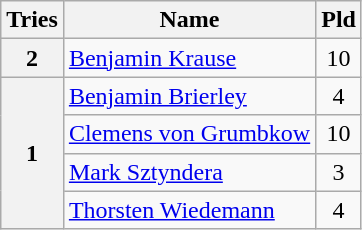<table class="wikitable">
<tr>
<th>Tries</th>
<th>Name</th>
<th>Pld</th>
</tr>
<tr>
<th rowspan=1>2</th>
<td><a href='#'>Benjamin Krause</a></td>
<td align="center">10</td>
</tr>
<tr>
<th rowspan=4>1</th>
<td><a href='#'>Benjamin Brierley</a></td>
<td align="center">4</td>
</tr>
<tr>
<td><a href='#'>Clemens von Grumbkow</a></td>
<td align="center">10</td>
</tr>
<tr>
<td><a href='#'>Mark Sztyndera</a></td>
<td align="center">3</td>
</tr>
<tr>
<td><a href='#'>Thorsten Wiedemann</a></td>
<td align="center">4</td>
</tr>
</table>
